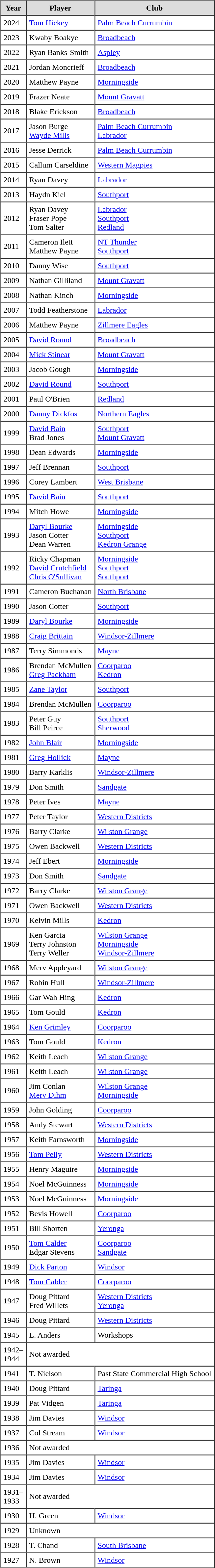<table border="1" cellspacing="0" cellpadding="5">
<tr bgcolor="#dddddd" align="center">
<td><strong>Year</strong></td>
<td><strong>Player</strong></td>
<td><strong>Club</strong></td>
</tr>
<tr>
<td>2024</td>
<td><a href='#'>Tom Hickey</a></td>
<td><a href='#'>Palm Beach Currumbin</a></td>
</tr>
<tr>
<td>2023</td>
<td>Kwaby Boakye</td>
<td><a href='#'>Broadbeach</a></td>
</tr>
<tr>
<td>2022</td>
<td>Ryan Banks-Smith</td>
<td><a href='#'>Aspley</a></td>
</tr>
<tr>
<td>2021</td>
<td>Jordan Moncrieff</td>
<td><a href='#'>Broadbeach</a></td>
</tr>
<tr>
<td>2020</td>
<td>Matthew Payne</td>
<td><a href='#'>Morningside</a></td>
</tr>
<tr>
<td>2019</td>
<td>Frazer Neate</td>
<td><a href='#'>Mount Gravatt</a></td>
</tr>
<tr>
<td>2018</td>
<td>Blake Erickson</td>
<td><a href='#'>Broadbeach</a></td>
</tr>
<tr>
<td>2017</td>
<td>Jason Burge <br> <a href='#'>Wayde Mills</a></td>
<td><a href='#'>Palm Beach Currumbin</a><br><a href='#'>Labrador</a></td>
</tr>
<tr>
<td>2016</td>
<td>Jesse Derrick</td>
<td><a href='#'>Palm Beach Currumbin</a></td>
</tr>
<tr>
<td>2015</td>
<td>Callum Carseldine</td>
<td><a href='#'>Western Magpies</a></td>
</tr>
<tr>
<td>2014</td>
<td>Ryan Davey</td>
<td><a href='#'>Labrador</a></td>
</tr>
<tr>
<td>2013</td>
<td>Haydn Kiel</td>
<td><a href='#'>Southport</a></td>
</tr>
<tr>
<td>2012</td>
<td>Ryan Davey<br>Fraser Pope<br>Tom Salter</td>
<td><a href='#'>Labrador</a><br><a href='#'>Southport</a><br><a href='#'>Redland</a><br></td>
</tr>
<tr>
<td>2011</td>
<td>Cameron Ilett <br> Matthew Payne</td>
<td><a href='#'>NT Thunder</a><br><a href='#'>Southport</a></td>
</tr>
<tr>
<td>2010</td>
<td>Danny Wise</td>
<td><a href='#'>Southport</a></td>
</tr>
<tr>
<td>2009</td>
<td>Nathan Gilliland</td>
<td><a href='#'>Mount Gravatt</a></td>
</tr>
<tr>
<td>2008</td>
<td>Nathan Kinch</td>
<td><a href='#'>Morningside</a></td>
</tr>
<tr>
<td>2007</td>
<td>Todd Featherstone</td>
<td><a href='#'>Labrador</a></td>
</tr>
<tr>
<td>2006</td>
<td>Matthew Payne</td>
<td><a href='#'>Zillmere Eagles</a></td>
</tr>
<tr>
<td>2005</td>
<td><a href='#'>David Round</a></td>
<td><a href='#'>Broadbeach</a></td>
</tr>
<tr>
<td>2004</td>
<td><a href='#'>Mick Stinear</a></td>
<td><a href='#'>Mount Gravatt</a></td>
</tr>
<tr>
<td>2003</td>
<td>Jacob Gough</td>
<td><a href='#'>Morningside</a></td>
</tr>
<tr>
<td>2002</td>
<td><a href='#'>David Round</a></td>
<td><a href='#'>Southport</a></td>
</tr>
<tr>
<td>2001</td>
<td>Paul O'Brien</td>
<td><a href='#'>Redland</a></td>
</tr>
<tr>
<td>2000</td>
<td><a href='#'>Danny Dickfos</a></td>
<td><a href='#'>Northern Eagles</a></td>
</tr>
<tr>
<td>1999</td>
<td><a href='#'>David Bain</a> <br> Brad Jones</td>
<td><a href='#'>Southport</a> <br> <a href='#'>Mount Gravatt</a></td>
</tr>
<tr>
<td>1998</td>
<td>Dean Edwards</td>
<td><a href='#'>Morningside</a></td>
</tr>
<tr>
<td>1997</td>
<td>Jeff Brennan</td>
<td><a href='#'>Southport</a></td>
</tr>
<tr>
<td>1996</td>
<td>Corey Lambert</td>
<td><a href='#'>West Brisbane</a></td>
</tr>
<tr>
<td>1995</td>
<td><a href='#'>David Bain</a></td>
<td><a href='#'>Southport</a></td>
</tr>
<tr>
<td>1994</td>
<td>Mitch Howe</td>
<td><a href='#'>Morningside</a></td>
</tr>
<tr>
<td>1993</td>
<td><a href='#'>Daryl Bourke</a> <br> Jason Cotter <br> Dean Warren</td>
<td><a href='#'>Morningside</a> <br> <a href='#'>Southport</a> <br> <a href='#'>Kedron Grange</a></td>
</tr>
<tr>
<td>1992</td>
<td>Ricky Chapman <br> <a href='#'>David Crutchfield</a> <br> <a href='#'>Chris O'Sullivan</a></td>
<td><a href='#'>Morningside</a> <br> <a href='#'>Southport</a> <br> <a href='#'>Southport</a></td>
</tr>
<tr>
<td>1991</td>
<td>Cameron Buchanan</td>
<td><a href='#'>North Brisbane</a></td>
</tr>
<tr>
<td>1990</td>
<td>Jason Cotter</td>
<td><a href='#'>Southport</a></td>
</tr>
<tr>
<td>1989</td>
<td><a href='#'>Daryl Bourke</a></td>
<td><a href='#'>Morningside</a></td>
</tr>
<tr>
<td>1988</td>
<td><a href='#'>Craig Brittain</a></td>
<td><a href='#'>Windsor-Zillmere</a></td>
</tr>
<tr>
<td>1987</td>
<td>Terry Simmonds</td>
<td><a href='#'>Mayne</a></td>
</tr>
<tr>
<td>1986</td>
<td>Brendan McMullen <br> <a href='#'>Greg Packham</a></td>
<td><a href='#'>Coorparoo</a> <br> <a href='#'>Kedron</a></td>
</tr>
<tr>
<td>1985</td>
<td><a href='#'>Zane Taylor</a></td>
<td><a href='#'>Southport</a></td>
</tr>
<tr>
<td>1984</td>
<td>Brendan McMullen</td>
<td><a href='#'>Coorparoo</a></td>
</tr>
<tr>
<td>1983</td>
<td>Peter Guy <br> Bill Peirce</td>
<td><a href='#'>Southport</a> <br> <a href='#'>Sherwood</a></td>
</tr>
<tr>
<td>1982</td>
<td><a href='#'>John Blair</a></td>
<td><a href='#'>Morningside</a></td>
</tr>
<tr>
<td>1981</td>
<td><a href='#'>Greg Hollick</a></td>
<td><a href='#'>Mayne</a></td>
</tr>
<tr>
<td>1980</td>
<td>Barry Karklis</td>
<td><a href='#'>Windsor-Zillmere</a></td>
</tr>
<tr>
<td>1979</td>
<td>Don Smith</td>
<td><a href='#'>Sandgate</a></td>
</tr>
<tr>
<td>1978</td>
<td>Peter Ives</td>
<td><a href='#'>Mayne</a></td>
</tr>
<tr>
<td>1977</td>
<td>Peter Taylor</td>
<td><a href='#'>Western Districts</a></td>
</tr>
<tr>
<td>1976</td>
<td>Barry Clarke</td>
<td><a href='#'>Wilston Grange</a></td>
</tr>
<tr>
<td>1975</td>
<td>Owen Backwell</td>
<td><a href='#'>Western Districts</a></td>
</tr>
<tr>
<td>1974</td>
<td>Jeff Ebert</td>
<td><a href='#'>Morningside</a></td>
</tr>
<tr>
<td>1973</td>
<td>Don Smith</td>
<td><a href='#'>Sandgate</a></td>
</tr>
<tr>
<td>1972</td>
<td>Barry Clarke</td>
<td><a href='#'>Wilston Grange</a></td>
</tr>
<tr>
<td>1971</td>
<td>Owen Backwell</td>
<td><a href='#'>Western Districts</a></td>
</tr>
<tr>
<td>1970</td>
<td>Kelvin Mills</td>
<td><a href='#'>Kedron</a></td>
</tr>
<tr>
<td>1969</td>
<td>Ken Garcia <br> Terry Johnston <br> Terry Weller</td>
<td><a href='#'>Wilston Grange</a> <br> <a href='#'>Morningside</a> <br> <a href='#'>Windsor-Zillmere</a></td>
</tr>
<tr>
<td>1968</td>
<td>Merv Appleyard</td>
<td><a href='#'>Wilston Grange</a></td>
</tr>
<tr>
<td>1967</td>
<td>Robin Hull</td>
<td><a href='#'>Windsor-Zillmere</a></td>
</tr>
<tr>
<td>1966</td>
<td>Gar Wah Hing</td>
<td><a href='#'>Kedron</a></td>
</tr>
<tr>
<td>1965</td>
<td>Tom Gould</td>
<td><a href='#'>Kedron</a></td>
</tr>
<tr>
<td>1964</td>
<td><a href='#'>Ken Grimley</a></td>
<td><a href='#'>Coorparoo</a></td>
</tr>
<tr>
<td>1963</td>
<td>Tom Gould</td>
<td><a href='#'>Kedron</a></td>
</tr>
<tr>
<td>1962</td>
<td>Keith Leach</td>
<td><a href='#'>Wilston Grange</a></td>
</tr>
<tr>
<td>1961</td>
<td>Keith Leach</td>
<td><a href='#'>Wilston Grange</a></td>
</tr>
<tr>
<td>1960</td>
<td>Jim Conlan <br> <a href='#'>Merv Dihm</a></td>
<td><a href='#'>Wilston Grange</a> <br> <a href='#'>Morningside</a></td>
</tr>
<tr>
<td>1959</td>
<td>John Golding</td>
<td><a href='#'>Coorparoo</a></td>
</tr>
<tr>
<td>1958</td>
<td>Andy Stewart</td>
<td><a href='#'>Western Districts</a></td>
</tr>
<tr>
<td>1957</td>
<td>Keith Farnsworth</td>
<td><a href='#'>Morningside</a></td>
</tr>
<tr>
<td>1956</td>
<td><a href='#'>Tom Pelly</a></td>
<td><a href='#'>Western Districts</a></td>
</tr>
<tr>
<td>1955</td>
<td>Henry Maguire</td>
<td><a href='#'>Morningside</a></td>
</tr>
<tr>
<td>1954</td>
<td>Noel McGuinness</td>
<td><a href='#'>Morningside</a></td>
</tr>
<tr>
<td>1953</td>
<td>Noel McGuinness</td>
<td><a href='#'>Morningside</a></td>
</tr>
<tr>
<td>1952</td>
<td>Bevis Howell</td>
<td><a href='#'>Coorparoo</a></td>
</tr>
<tr>
<td>1951</td>
<td>Bill Shorten</td>
<td><a href='#'>Yeronga</a></td>
</tr>
<tr>
<td>1950</td>
<td><a href='#'>Tom Calder</a> <br> Edgar Stevens</td>
<td><a href='#'>Coorparoo</a> <br> <a href='#'>Sandgate</a></td>
</tr>
<tr>
<td>1949</td>
<td><a href='#'>Dick Parton</a></td>
<td><a href='#'>Windsor</a></td>
</tr>
<tr>
<td>1948</td>
<td><a href='#'>Tom Calder</a></td>
<td><a href='#'>Coorparoo</a></td>
</tr>
<tr>
<td>1947</td>
<td>Doug Pittard <br> Fred Willets</td>
<td><a href='#'>Western Districts</a> <br> <a href='#'>Yeronga</a></td>
</tr>
<tr>
<td>1946</td>
<td>Doug Pittard</td>
<td><a href='#'>Western Districts</a></td>
</tr>
<tr>
<td>1945</td>
<td>L. Anders</td>
<td>Workshops</td>
</tr>
<tr>
<td>1942–<br>1944</td>
<td colspan="2">Not awarded</td>
</tr>
<tr>
<td>1941</td>
<td>T. Nielson</td>
<td>Past State Commercial High School</td>
</tr>
<tr>
<td>1940</td>
<td>Doug Pittard</td>
<td><a href='#'>Taringa</a></td>
</tr>
<tr>
<td>1939</td>
<td>Pat Vidgen</td>
<td><a href='#'>Taringa</a></td>
</tr>
<tr>
<td>1938</td>
<td>Jim Davies</td>
<td><a href='#'>Windsor</a></td>
</tr>
<tr>
<td>1937</td>
<td>Col Stream</td>
<td><a href='#'>Windsor</a></td>
</tr>
<tr>
<td>1936</td>
<td colspan="2">Not awarded</td>
</tr>
<tr>
<td>1935</td>
<td>Jim Davies</td>
<td><a href='#'>Windsor</a></td>
</tr>
<tr>
<td>1934</td>
<td>Jim Davies</td>
<td><a href='#'>Windsor</a></td>
</tr>
<tr>
<td>1931–<br>1933</td>
<td colspan="2">Not awarded</td>
</tr>
<tr>
<td>1930</td>
<td>H. Green</td>
<td><a href='#'>Windsor</a></td>
</tr>
<tr>
<td>1929</td>
<td colspan="2">Unknown</td>
</tr>
<tr>
<td>1928</td>
<td>T. Chand</td>
<td><a href='#'>South Brisbane</a></td>
</tr>
<tr>
<td>1927</td>
<td>N. Brown</td>
<td><a href='#'>Windsor</a></td>
</tr>
</table>
